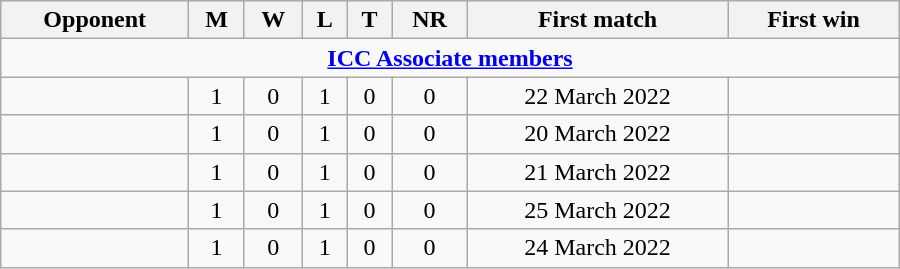<table class="wikitable" style="text-align: center; width: 600px;">
<tr>
<th>Opponent</th>
<th>M</th>
<th>W</th>
<th>L</th>
<th>T</th>
<th>NR</th>
<th>First match</th>
<th>First win</th>
</tr>
<tr>
<td colspan="8" style="text-align: center;"><strong><a href='#'>ICC Associate members</a></strong></td>
</tr>
<tr>
<td align=left></td>
<td>1</td>
<td>0</td>
<td>1</td>
<td>0</td>
<td>0</td>
<td>22 March 2022</td>
<td></td>
</tr>
<tr>
<td align=left></td>
<td>1</td>
<td>0</td>
<td>1</td>
<td>0</td>
<td>0</td>
<td>20 March 2022</td>
<td></td>
</tr>
<tr>
<td align=left></td>
<td>1</td>
<td>0</td>
<td>1</td>
<td>0</td>
<td>0</td>
<td>21 March 2022</td>
<td></td>
</tr>
<tr>
<td align=left></td>
<td>1</td>
<td>0</td>
<td>1</td>
<td>0</td>
<td>0</td>
<td>25 March 2022</td>
<td></td>
</tr>
<tr>
<td align=left></td>
<td>1</td>
<td>0</td>
<td>1</td>
<td>0</td>
<td>0</td>
<td>24 March 2022</td>
<td></td>
</tr>
</table>
